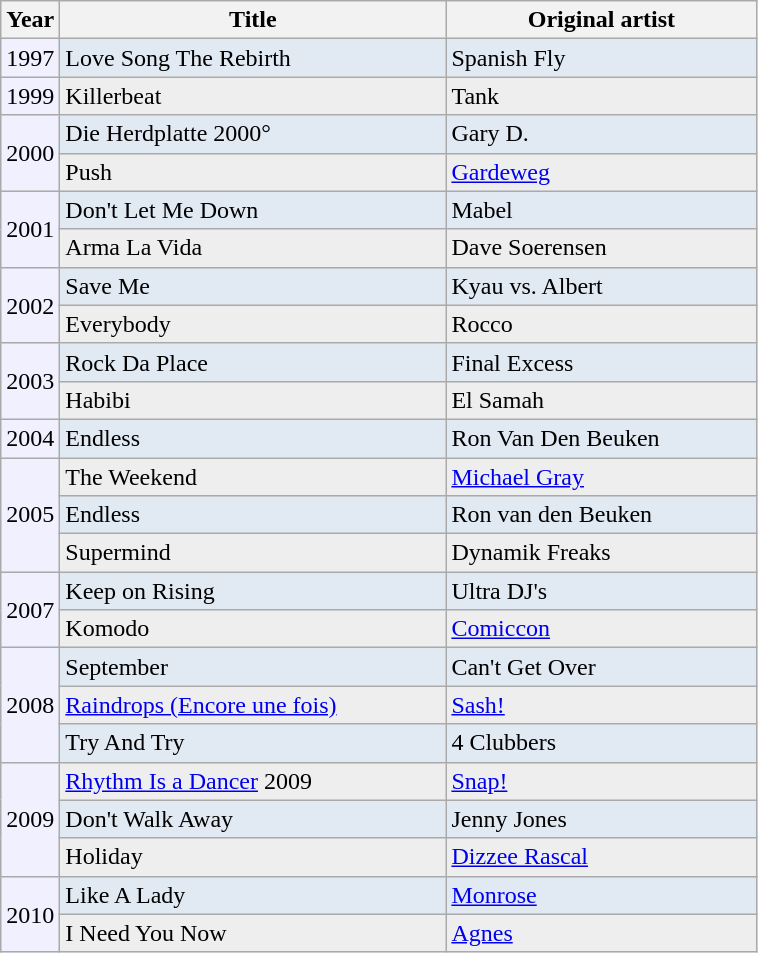<table class="wikitable">
<tr class="hintergrundfarbe8">
<th width="2">Year</th>
<th style="width:250px;">Title</th>
<th style="width:200px;">Original artist</th>
</tr>
<tr style="background:#e1e9f3;">
<td style="background:#f0f0ff;">1997</td>
<td>Love Song The Rebirth</td>
<td>Spanish Fly</td>
</tr>
<tr style="background:#eee;">
<td style="background:#f0f0ff;">1999</td>
<td>Killerbeat</td>
<td>Tank</td>
</tr>
<tr style="background:#e1e9f3;">
<td rowspan="2" style="background:#f0f0ff;">2000</td>
<td>Die Herdplatte 2000°</td>
<td>Gary D.</td>
</tr>
<tr style="background:#eee;">
<td>Push</td>
<td><a href='#'>Gardeweg</a></td>
</tr>
<tr style="background:#e1e9f3;">
<td rowspan="2" style="background:#f0f0ff;">2001</td>
<td>Don't Let Me Down</td>
<td>Mabel</td>
</tr>
<tr style="background:#eee;">
<td>Arma La Vida</td>
<td>Dave Soerensen</td>
</tr>
<tr style="background:#e1e9f3;">
<td rowspan="2" style="background:#f0f0ff;">2002</td>
<td>Save Me</td>
<td>Kyau vs. Albert</td>
</tr>
<tr style="background:#eee;">
<td>Everybody</td>
<td>Rocco</td>
</tr>
<tr style="background:#e1e9f3;">
<td rowspan="2" style="background:#f0f0ff;">2003</td>
<td>Rock Da Place</td>
<td>Final Excess</td>
</tr>
<tr style="background:#eee;">
<td>Habibi</td>
<td>El Samah</td>
</tr>
<tr style="background:#e1e9f3;">
<td style="background:#f0f0ff;">2004</td>
<td>Endless</td>
<td>Ron Van Den Beuken</td>
</tr>
<tr style="background:#eee;">
<td rowspan="3" style="background:#f0f0ff;">2005</td>
<td>The Weekend</td>
<td><a href='#'>Michael Gray</a></td>
</tr>
<tr style="background:#e1e9f3;">
<td>Endless</td>
<td>Ron van den Beuken</td>
</tr>
<tr style="background:#eee;">
<td>Supermind</td>
<td>Dynamik Freaks</td>
</tr>
<tr style="background:#e1e9f3;">
<td rowspan="2" style="background:#f0f0ff;">2007</td>
<td>Keep on Rising</td>
<td>Ultra DJ's</td>
</tr>
<tr style="background:#eee;">
<td>Komodo</td>
<td><a href='#'>Comiccon</a></td>
</tr>
<tr style="background:#e1e9f3;">
<td rowspan="3" style="background:#f0f0ff;">2008</td>
<td>September</td>
<td>Can't Get Over</td>
</tr>
<tr style="background:#eee;">
<td><a href='#'>Raindrops (Encore une fois)</a></td>
<td><a href='#'>Sash!</a></td>
</tr>
<tr style="background:#e1e9f3;">
<td>Try And Try</td>
<td>4 Clubbers</td>
</tr>
<tr style="background:#eee;">
<td rowspan="3" style="background:#f0f0ff;">2009</td>
<td><a href='#'>Rhythm Is a Dancer</a> 2009</td>
<td><a href='#'>Snap!</a></td>
</tr>
<tr style="background:#e1e9f3;">
<td>Don't Walk Away</td>
<td>Jenny Jones</td>
</tr>
<tr style="background:#eee;">
<td>Holiday</td>
<td><a href='#'>Dizzee Rascal</a></td>
</tr>
<tr style="background:#e1e9f3;">
<td rowspan="2" style="background:#f0f0ff;">2010</td>
<td>Like A Lady</td>
<td><a href='#'>Monrose</a></td>
</tr>
<tr style="background:#eee;">
<td>I Need You Now</td>
<td><a href='#'>Agnes</a></td>
</tr>
</table>
